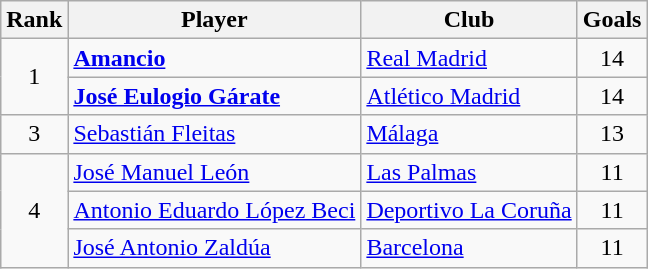<table class="wikitable">
<tr>
<th>Rank</th>
<th>Player</th>
<th>Club</th>
<th>Goals</th>
</tr>
<tr>
<td rowspan="2" style="text-align:center">1</td>
<td> <strong><a href='#'>Amancio</a></strong></td>
<td><a href='#'>Real Madrid</a></td>
<td style="text-align:center">14</td>
</tr>
<tr>
<td> <strong><a href='#'>José Eulogio Gárate</a></strong></td>
<td><a href='#'>Atlético Madrid</a></td>
<td style="text-align:center">14</td>
</tr>
<tr>
<td align="center">3</td>
<td> <a href='#'>Sebastián Fleitas</a></td>
<td><a href='#'>Málaga</a></td>
<td style="text-align:center">13</td>
</tr>
<tr>
<td rowspan="3" style="text-align:center">4</td>
<td> <a href='#'>José Manuel León</a></td>
<td><a href='#'>Las Palmas</a></td>
<td style="text-align:center">11</td>
</tr>
<tr>
<td> <a href='#'>Antonio Eduardo López Beci</a></td>
<td><a href='#'>Deportivo La Coruña</a></td>
<td style="text-align:center">11</td>
</tr>
<tr>
<td> <a href='#'>José Antonio Zaldúa</a></td>
<td><a href='#'>Barcelona</a></td>
<td style="text-align:center">11</td>
</tr>
</table>
